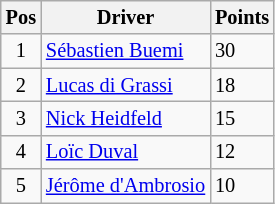<table class="wikitable" style="font-size: 85%;">
<tr>
<th>Pos</th>
<th>Driver</th>
<th>Points</th>
</tr>
<tr>
<td align="center">1</td>
<td> <a href='#'>Sébastien Buemi</a></td>
<td align="left">30</td>
</tr>
<tr>
<td align="center">2</td>
<td> <a href='#'>Lucas di Grassi</a></td>
<td align="left">18</td>
</tr>
<tr>
<td align="center">3</td>
<td> <a href='#'>Nick Heidfeld</a></td>
<td align="left">15</td>
</tr>
<tr>
<td align="center">4</td>
<td> <a href='#'>Loïc Duval</a></td>
<td align="left">12</td>
</tr>
<tr>
<td align="center">5</td>
<td> <a href='#'>Jérôme d'Ambrosio</a></td>
<td align="left">10</td>
</tr>
</table>
